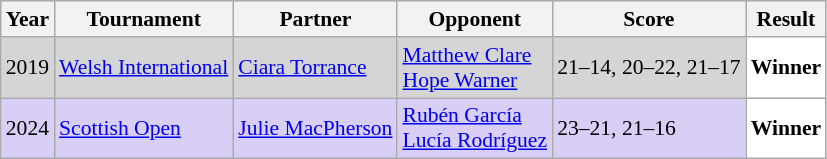<table class="sortable wikitable" style="font-size: 90%;">
<tr>
<th>Year</th>
<th>Tournament</th>
<th>Partner</th>
<th>Opponent</th>
<th>Score</th>
<th>Result</th>
</tr>
<tr style="background:#D5D5D5">
<td align="center">2019</td>
<td align="left"><a href='#'>Welsh International</a></td>
<td align="left"> <a href='#'>Ciara Torrance</a></td>
<td align="left"> <a href='#'>Matthew Clare</a><br> <a href='#'>Hope Warner</a></td>
<td align="left">21–14, 20–22, 21–17</td>
<td style="text-align:left; background:white"> <strong>Winner</strong></td>
</tr>
<tr style="background:#D8CEF6">
<td align="center">2024</td>
<td align="left"><a href='#'>Scottish Open</a></td>
<td align="left"> <a href='#'>Julie MacPherson</a></td>
<td align="left"> <a href='#'>Rubén García</a><br> <a href='#'>Lucía Rodríguez</a></td>
<td align="left">23–21, 21–16</td>
<td style="text-align:left; background:white"> <strong>Winner</strong></td>
</tr>
</table>
